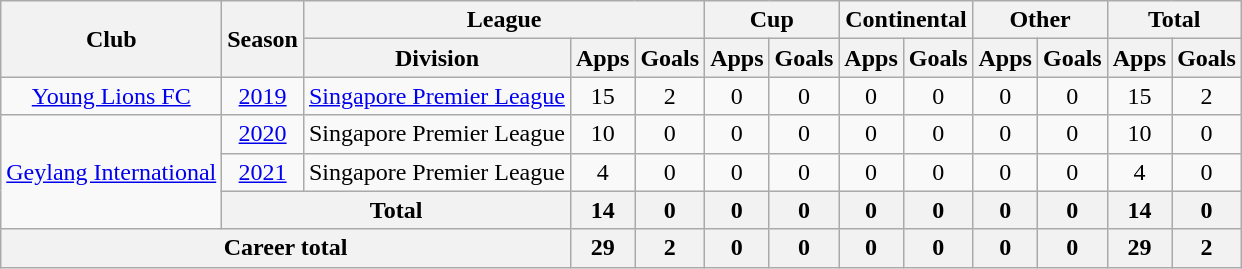<table class="wikitable" style="text-align: center">
<tr>
<th rowspan="2">Club</th>
<th rowspan="2">Season</th>
<th colspan="3">League</th>
<th colspan="2">Cup</th>
<th colspan="2">Continental</th>
<th colspan="2">Other</th>
<th colspan="2">Total</th>
</tr>
<tr>
<th>Division</th>
<th>Apps</th>
<th>Goals</th>
<th>Apps</th>
<th>Goals</th>
<th>Apps</th>
<th>Goals</th>
<th>Apps</th>
<th>Goals</th>
<th>Apps</th>
<th>Goals</th>
</tr>
<tr>
<td><a href='#'>Young Lions FC</a></td>
<td><a href='#'>2019</a></td>
<td><a href='#'>Singapore Premier League</a></td>
<td>15</td>
<td>2</td>
<td>0</td>
<td>0</td>
<td>0</td>
<td>0</td>
<td>0</td>
<td>0</td>
<td>15</td>
<td>2</td>
</tr>
<tr>
<td rowspan="3"><a href='#'>Geylang International</a></td>
<td><a href='#'>2020</a></td>
<td>Singapore Premier League</td>
<td>10</td>
<td>0</td>
<td>0</td>
<td>0</td>
<td>0</td>
<td>0</td>
<td>0</td>
<td>0</td>
<td>10</td>
<td>0</td>
</tr>
<tr>
<td><a href='#'>2021</a></td>
<td>Singapore Premier League</td>
<td>4</td>
<td>0</td>
<td>0</td>
<td>0</td>
<td>0</td>
<td>0</td>
<td>0</td>
<td>0</td>
<td>4</td>
<td>0</td>
</tr>
<tr>
<th colspan=2>Total</th>
<th>14</th>
<th>0</th>
<th>0</th>
<th>0</th>
<th>0</th>
<th>0</th>
<th>0</th>
<th>0</th>
<th>14</th>
<th>0</th>
</tr>
<tr>
<th colspan=3>Career total</th>
<th>29</th>
<th>2</th>
<th>0</th>
<th>0</th>
<th>0</th>
<th>0</th>
<th>0</th>
<th>0</th>
<th>29</th>
<th>2</th>
</tr>
</table>
